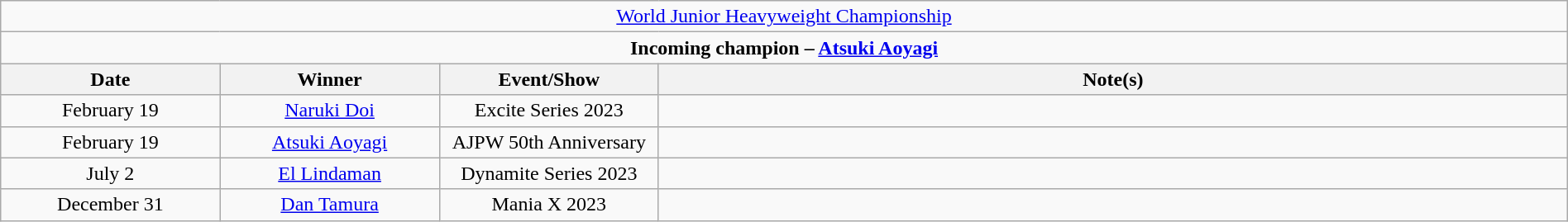<table class="wikitable" style="text-align:center; width:100%;">
<tr>
<td colspan="5" style="text-align: center;"><a href='#'>World Junior Heavyweight Championship</a></td>
</tr>
<tr>
<td colspan="5" style="text-align: center;"><strong>Incoming champion – <a href='#'>Atsuki Aoyagi</a></strong></td>
</tr>
<tr>
<th width=14%>Date</th>
<th width=14%>Winner</th>
<th width=14%>Event/Show</th>
<th width=58%>Note(s)</th>
</tr>
<tr>
<td>February 19</td>
<td><a href='#'>Naruki Doi</a></td>
<td>Excite Series 2023<br></td>
<td></td>
</tr>
<tr>
<td>February 19</td>
<td><a href='#'>Atsuki Aoyagi</a></td>
<td>AJPW 50th Anniversary</td>
<td></td>
</tr>
<tr>
<td>July 2</td>
<td><a href='#'>El Lindaman</a></td>
<td>Dynamite Series 2023<br></td>
<td></td>
</tr>
<tr>
<td>December 31</td>
<td><a href='#'>Dan Tamura</a></td>
<td>Mania X 2023</td>
<td></td>
</tr>
</table>
